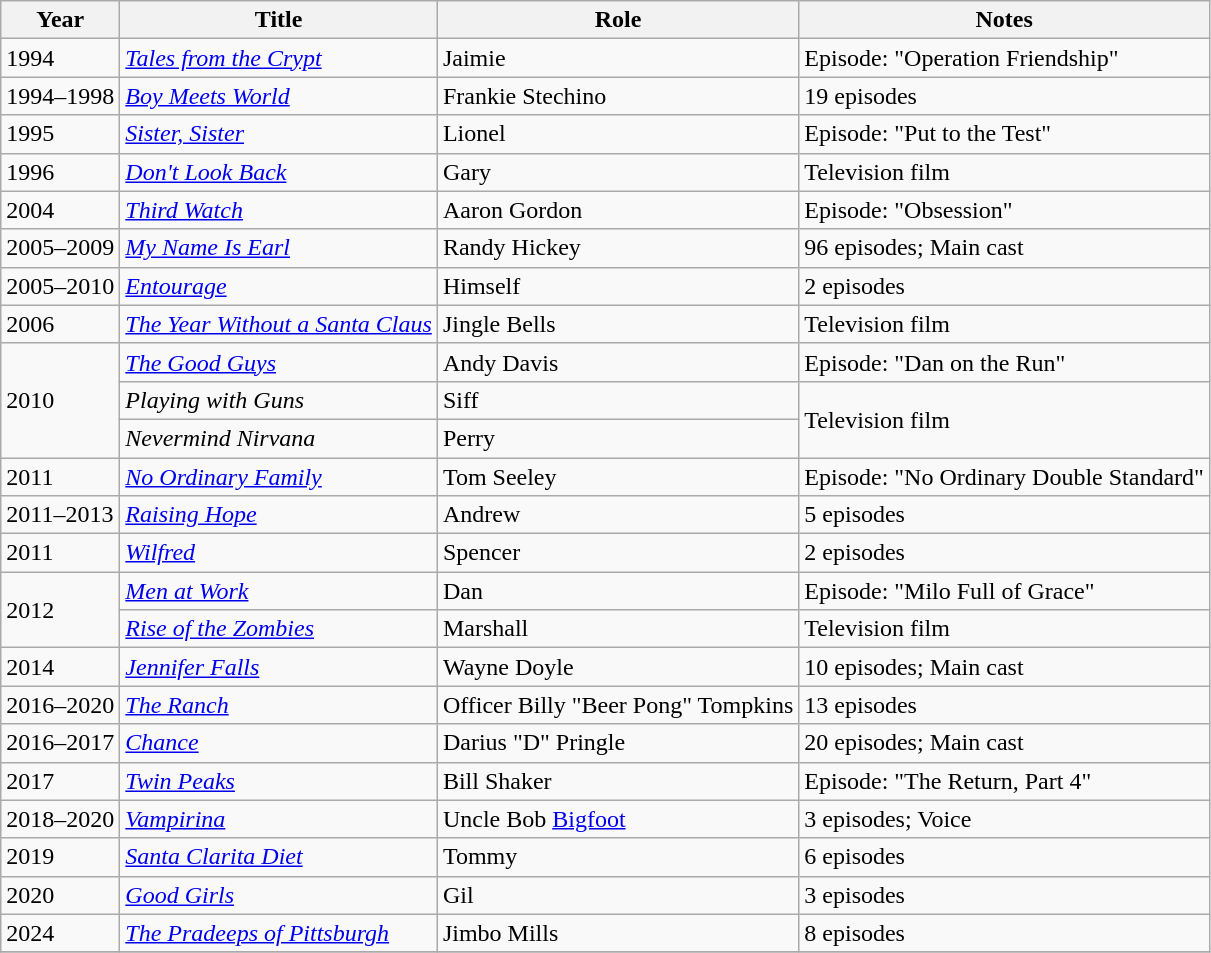<table class="wikitable sortable">
<tr>
<th>Year</th>
<th>Title</th>
<th>Role</th>
<th>Notes</th>
</tr>
<tr>
<td>1994</td>
<td><em><a href='#'>Tales from the Crypt</a></em></td>
<td>Jaimie</td>
<td>Episode: "Operation Friendship"</td>
</tr>
<tr>
<td>1994–1998</td>
<td><em><a href='#'>Boy Meets World</a></em></td>
<td>Frankie Stechino</td>
<td>19 episodes</td>
</tr>
<tr>
<td>1995</td>
<td><em><a href='#'>Sister, Sister</a></em></td>
<td>Lionel</td>
<td>Episode: "Put to the Test"</td>
</tr>
<tr>
<td>1996</td>
<td><em><a href='#'>Don't Look Back</a></em></td>
<td>Gary</td>
<td>Television film</td>
</tr>
<tr>
<td>2004</td>
<td><em><a href='#'>Third Watch</a></em></td>
<td>Aaron Gordon</td>
<td>Episode: "Obsession"</td>
</tr>
<tr>
<td>2005–2009</td>
<td><em><a href='#'>My Name Is Earl</a></em></td>
<td>Randy Hickey</td>
<td>96 episodes; Main cast</td>
</tr>
<tr>
<td>2005–2010</td>
<td><em><a href='#'>Entourage</a></em></td>
<td>Himself</td>
<td>2 episodes</td>
</tr>
<tr>
<td>2006</td>
<td><em><a href='#'>The Year Without a Santa Claus</a></em></td>
<td>Jingle Bells</td>
<td>Television film</td>
</tr>
<tr>
<td rowspan="3">2010</td>
<td><em><a href='#'>The Good Guys</a></em></td>
<td>Andy Davis</td>
<td>Episode: "Dan on the Run"</td>
</tr>
<tr>
<td><em>Playing with Guns</em></td>
<td>Siff</td>
<td rowspan="2">Television film</td>
</tr>
<tr>
<td><em>Nevermind Nirvana</em></td>
<td>Perry</td>
</tr>
<tr>
<td>2011</td>
<td><em><a href='#'>No Ordinary Family</a></em></td>
<td>Tom Seeley</td>
<td>Episode: "No Ordinary Double Standard"</td>
</tr>
<tr>
<td>2011–2013</td>
<td><em><a href='#'>Raising Hope</a></em></td>
<td>Andrew</td>
<td>5 episodes</td>
</tr>
<tr>
<td>2011</td>
<td><em><a href='#'>Wilfred</a></em></td>
<td>Spencer</td>
<td>2 episodes</td>
</tr>
<tr>
<td rowspan="2">2012</td>
<td><em><a href='#'>Men at Work</a></em></td>
<td>Dan</td>
<td>Episode: "Milo Full of Grace"</td>
</tr>
<tr>
<td><em><a href='#'>Rise of the Zombies</a></em></td>
<td>Marshall</td>
<td>Television film</td>
</tr>
<tr>
<td>2014</td>
<td><em><a href='#'>Jennifer Falls</a></em></td>
<td>Wayne Doyle</td>
<td>10 episodes; Main cast</td>
</tr>
<tr>
<td>2016–2020</td>
<td><em><a href='#'>The Ranch</a></em></td>
<td>Officer Billy "Beer Pong" Tompkins</td>
<td>13 episodes</td>
</tr>
<tr>
<td>2016–2017</td>
<td><em><a href='#'>Chance</a></em></td>
<td>Darius "D" Pringle</td>
<td>20 episodes; Main cast</td>
</tr>
<tr>
<td>2017</td>
<td><em><a href='#'>Twin Peaks</a></em></td>
<td>Bill Shaker</td>
<td>Episode: "The Return, Part 4"</td>
</tr>
<tr>
<td>2018–2020</td>
<td><em><a href='#'>Vampirina</a></em></td>
<td>Uncle Bob <a href='#'>Bigfoot</a></td>
<td>3 episodes; Voice</td>
</tr>
<tr>
<td>2019</td>
<td><em><a href='#'>Santa Clarita Diet</a></em></td>
<td>Tommy</td>
<td>6 episodes</td>
</tr>
<tr>
<td>2020</td>
<td><em><a href='#'>Good Girls</a></em></td>
<td>Gil</td>
<td>3 episodes</td>
</tr>
<tr>
<td>2024</td>
<td><em><a href='#'>The Pradeeps of Pittsburgh</a></em></td>
<td>Jimbo Mills</td>
<td>8 episodes</td>
</tr>
<tr>
</tr>
</table>
